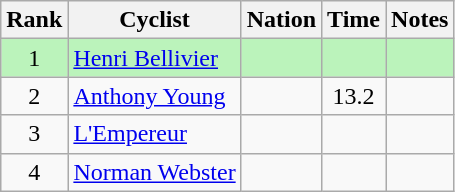<table class="wikitable sortable" style="text-align:center">
<tr>
<th>Rank</th>
<th>Cyclist</th>
<th>Nation</th>
<th>Time</th>
<th>Notes</th>
</tr>
<tr bgcolor=bbf3bb>
<td>1</td>
<td align=left><a href='#'>Henri Bellivier</a></td>
<td align=left></td>
<td></td>
<td></td>
</tr>
<tr>
<td>2</td>
<td align=left><a href='#'>Anthony Young</a></td>
<td align=left></td>
<td>13.2</td>
<td></td>
</tr>
<tr>
<td>3</td>
<td align=left><a href='#'>L'Empereur</a></td>
<td align=left></td>
<td></td>
<td></td>
</tr>
<tr>
<td>4</td>
<td align=left><a href='#'>Norman Webster</a></td>
<td align=left></td>
<td></td>
<td></td>
</tr>
</table>
